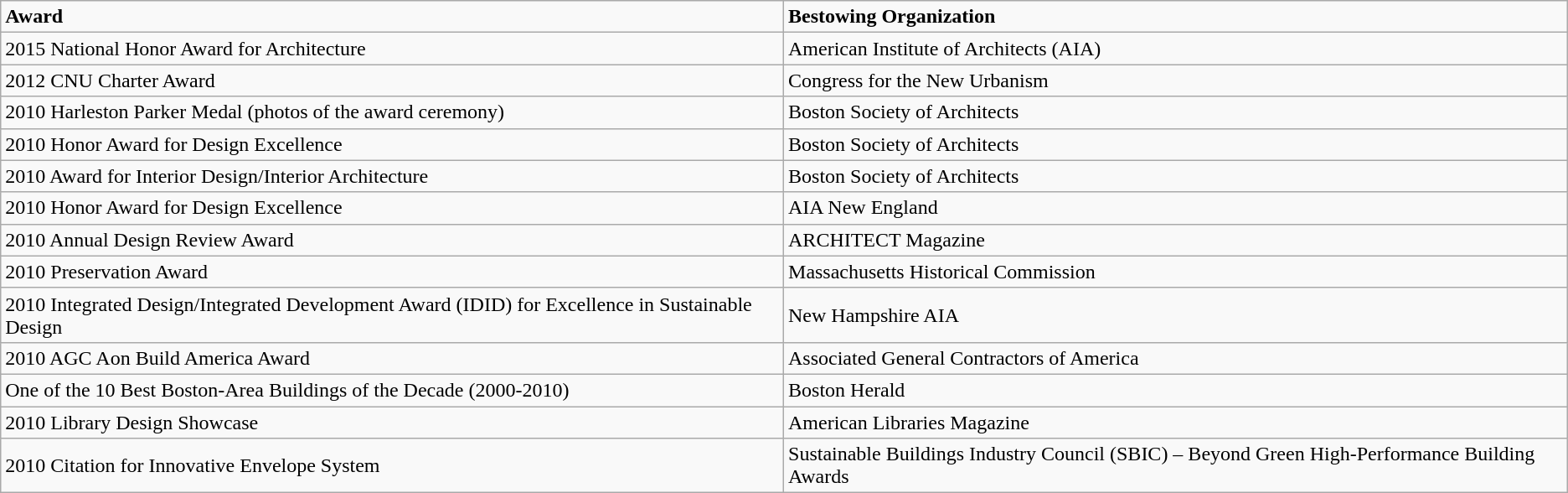<table class="wikitable">
<tr>
<td><strong>Award</strong></td>
<td><strong>Bestowing Organization</strong></td>
</tr>
<tr>
<td>2015 National Honor Award for Architecture</td>
<td>American Institute of Architects (AIA)</td>
</tr>
<tr>
<td>2012 CNU Charter Award</td>
<td>Congress for the New Urbanism</td>
</tr>
<tr>
<td>2010 Harleston Parker Medal (photos of the award ceremony)</td>
<td>Boston Society of Architects</td>
</tr>
<tr>
<td>2010 Honor Award for Design Excellence</td>
<td>Boston Society of Architects</td>
</tr>
<tr>
<td>2010 Award for Interior Design/Interior Architecture</td>
<td>Boston Society of Architects</td>
</tr>
<tr>
<td>2010 Honor Award for Design Excellence</td>
<td>AIA New England</td>
</tr>
<tr>
<td>2010 Annual Design Review Award</td>
<td>ARCHITECT Magazine</td>
</tr>
<tr>
<td>2010 Preservation Award</td>
<td>Massachusetts Historical Commission</td>
</tr>
<tr>
<td>2010 Integrated Design/Integrated Development Award (IDID) for Excellence in Sustainable Design</td>
<td>New Hampshire AIA</td>
</tr>
<tr>
<td>2010 AGC Aon Build America Award</td>
<td>Associated General Contractors of America</td>
</tr>
<tr>
<td>One of the 10 Best Boston-Area Buildings of the Decade (2000-2010)</td>
<td>Boston Herald</td>
</tr>
<tr>
<td>2010 Library Design Showcase</td>
<td>American Libraries Magazine</td>
</tr>
<tr>
<td>2010 Citation for Innovative Envelope System</td>
<td>Sustainable Buildings Industry Council (SBIC) – Beyond Green High-Performance Building Awards</td>
</tr>
</table>
